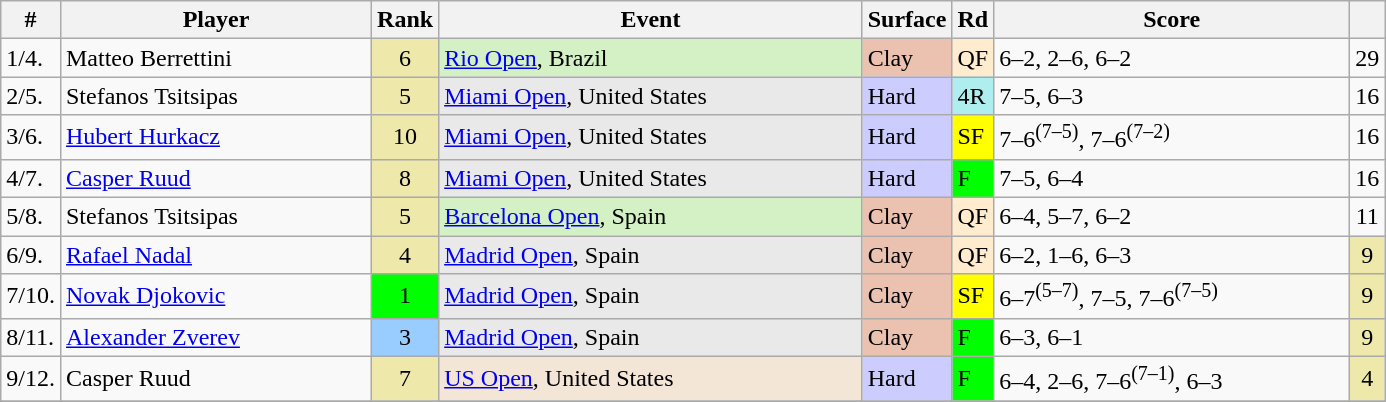<table class="wikitable sortable">
<tr>
<th>#</th>
<th width=200>Player</th>
<th>Rank</th>
<th width=275>Event</th>
<th>Surface</th>
<th>Rd</th>
<th width=230>Score</th>
<th></th>
</tr>
<tr>
<td>1/4.</td>
<td> Matteo Berrettini</td>
<td bgcolor=EEE8AA align="center">6</td>
<td bgcolor=d4f1c5><a href='#'>Rio Open</a>, Brazil</td>
<td bgcolor="ebc2af">Clay</td>
<td bgcolor="ffebcd">QF</td>
<td>6–2, 2–6, 6–2</td>
<td align="center">29</td>
</tr>
<tr>
<td>2/5.</td>
<td> Stefanos Tsitsipas</td>
<td bgcolor=EEE8AA align="center">5</td>
<td bgcolor=e9e9e9><a href='#'>Miami Open</a>, United States</td>
<td bgcolor="ccccff">Hard</td>
<td bgcolor="afeeee">4R</td>
<td>7–5, 6–3</td>
<td align="center">16</td>
</tr>
<tr>
<td>3/6.</td>
<td> <a href='#'>Hubert Hurkacz</a></td>
<td bgcolor=EEE8AA align="center">10</td>
<td bgcolor=e9e9e9><a href='#'>Miami Open</a>, United States</td>
<td bgcolor="ccccff">Hard</td>
<td bgcolor="yellow">SF</td>
<td>7–6<sup>(7–5)</sup>, 7–6<sup>(7–2)</sup></td>
<td align="center">16</td>
</tr>
<tr>
<td>4/7.</td>
<td> <a href='#'>Casper Ruud</a></td>
<td bgcolor=EEE8AA align="center">8</td>
<td bgcolor=e9e9e9><a href='#'>Miami Open</a>, United States</td>
<td bgcolor="ccccff">Hard</td>
<td bgcolor="lime">F</td>
<td>7–5, 6–4</td>
<td align="center">16</td>
</tr>
<tr>
<td>5/8.</td>
<td> Stefanos Tsitsipas</td>
<td bgcolor=EEE8AA align="center">5</td>
<td bgcolor=d4f1c5><a href='#'>Barcelona Open</a>, Spain</td>
<td bgcolor="ebc2af">Clay</td>
<td bgcolor="ffebcd">QF</td>
<td>6–4, 5–7, 6–2</td>
<td align="center">11</td>
</tr>
<tr>
<td>6/9.</td>
<td> <a href='#'>Rafael Nadal</a></td>
<td bgcolor=EEE8AA align="center">4</td>
<td bgcolor=e9e9e9><a href='#'>Madrid Open</a>, Spain</td>
<td bgcolor="ebc2af">Clay</td>
<td bgcolor="ffebcd">QF</td>
<td>6–2, 1–6, 6–3</td>
<td style="text-align:center; background:#eee8aa;">9</td>
</tr>
<tr>
<td>7/10.</td>
<td> <a href='#'>Novak Djokovic</a></td>
<td bgcolor=lime align="center">1</td>
<td bgcolor=e9e9e9><a href='#'>Madrid Open</a>, Spain</td>
<td bgcolor="ebc2af">Clay</td>
<td bgcolor="yellow">SF</td>
<td>6–7<sup>(5–7)</sup>, 7–5, 7–6<sup>(7–5)</sup></td>
<td style="text-align:center; background:#eee8aa;">9</td>
</tr>
<tr>
<td>8/11.</td>
<td> <a href='#'>Alexander Zverev</a></td>
<td bgcolor=99ccff align="center">3</td>
<td bgcolor=e9e9e9><a href='#'>Madrid Open</a>, Spain</td>
<td bgcolor="ebc2af">Clay</td>
<td bgcolor="lime">F</td>
<td>6–3, 6–1</td>
<td style="text-align:center; background:#eee8aa;">9</td>
</tr>
<tr>
<td>9/12.</td>
<td> Casper Ruud</td>
<td bgcolor=EEE8AA align="center">7</td>
<td bgcolor=f3e6d7><a href='#'>US Open</a>, United States</td>
<td bgcolor="ccccff">Hard</td>
<td bgcolor="lime">F</td>
<td>6–4, 2–6, 7–6<sup>(7–1)</sup>, 6–3</td>
<td style="text-align:center; background:#eee8aa;">4</td>
</tr>
<tr>
</tr>
</table>
